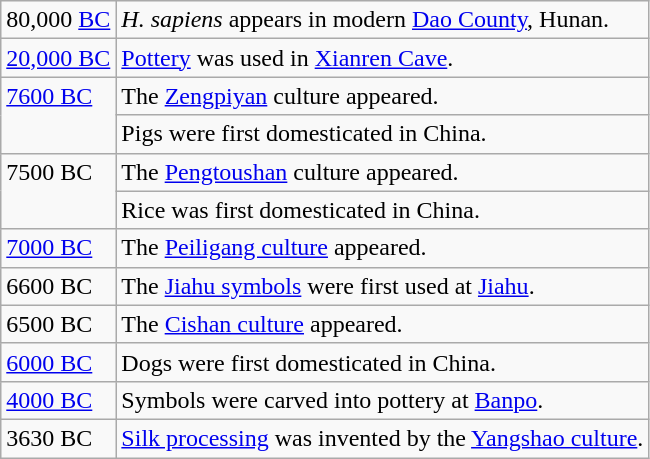<table class="wikitable">
<tr>
<td>80,000 <a href='#'>BC</a></td>
<td valign="top"><em>H. sapiens</em> appears in modern <a href='#'>Dao County</a>, Hunan.</td>
</tr>
<tr>
<td><a href='#'>20,000 BC</a></td>
<td valign="top"><a href='#'>Pottery</a> was used in <a href='#'>Xianren Cave</a>.</td>
</tr>
<tr>
<td rowspan="2" valign="top"><a href='#'>7600 BC</a></td>
<td>The <a href='#'>Zengpiyan</a> culture appeared.</td>
</tr>
<tr>
<td>Pigs were first domesticated in China.</td>
</tr>
<tr>
<td rowspan="2" valign="top">7500 BC</td>
<td>The <a href='#'>Pengtoushan</a> culture appeared.</td>
</tr>
<tr>
<td>Rice was first domesticated in China.</td>
</tr>
<tr>
<td><a href='#'>7000 BC</a></td>
<td>The <a href='#'>Peiligang culture</a> appeared.</td>
</tr>
<tr>
<td>6600 BC</td>
<td>The <a href='#'>Jiahu symbols</a> were first used at <a href='#'>Jiahu</a>.</td>
</tr>
<tr>
<td>6500 BC</td>
<td>The <a href='#'>Cishan culture</a> appeared.</td>
</tr>
<tr>
<td><a href='#'>6000 BC</a></td>
<td>Dogs were first domesticated in China.</td>
</tr>
<tr>
<td><a href='#'>4000 BC</a></td>
<td>Symbols were carved into pottery at <a href='#'>Banpo</a>.</td>
</tr>
<tr>
<td>3630 BC</td>
<td><a href='#'>Silk processing</a> was invented by the <a href='#'>Yangshao culture</a>.</td>
</tr>
</table>
